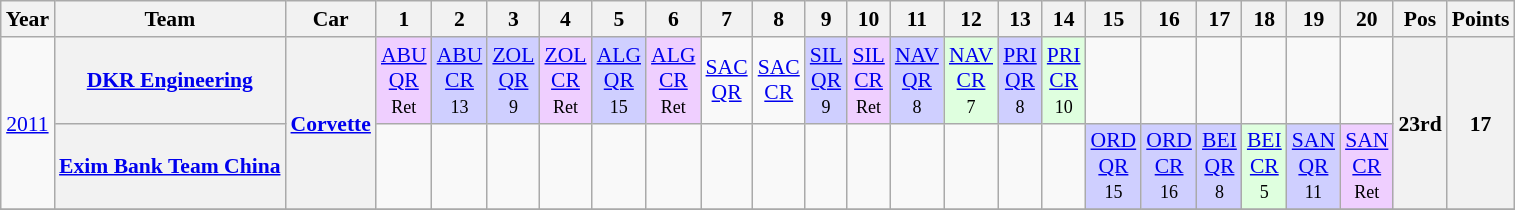<table class="wikitable" style="text-align:center; font-size:90%;">
<tr>
<th>Year</th>
<th>Team</th>
<th>Car</th>
<th>1</th>
<th>2</th>
<th>3</th>
<th>4</th>
<th>5</th>
<th>6</th>
<th>7</th>
<th>8</th>
<th>9</th>
<th>10</th>
<th>11</th>
<th>12</th>
<th>13</th>
<th>14</th>
<th>15</th>
<th>16</th>
<th>17</th>
<th>18</th>
<th>19</th>
<th>20</th>
<th>Pos</th>
<th>Points</th>
</tr>
<tr>
<td rowspan=2><a href='#'>2011</a></td>
<th><a href='#'>DKR Engineering</a></th>
<th rowspan=2><a href='#'>Corvette</a></th>
<td style="background:#EFCFFF;"><a href='#'>ABU<br>QR</a><br><small>Ret<br></small></td>
<td style="background:#CFCFFF;"><a href='#'>ABU<br>CR</a><br><small>13<br></small></td>
<td style="background:#CFCFFF;"><a href='#'>ZOL<br>QR</a><br><small>9<br></small></td>
<td style="background:#EFCFFF;"><a href='#'>ZOL<br>CR</a><br><small>Ret<br></small></td>
<td style="background:#CFCFFF;"><a href='#'>ALG<br>QR</a><br><small>15<br></small></td>
<td style="background:#EFCFFF;"><a href='#'>ALG<br>CR</a><br><small>Ret<br></small></td>
<td><a href='#'>SAC<br>QR</a></td>
<td><a href='#'>SAC<br>CR</a></td>
<td style="background:#CFCFFF;"><a href='#'>SIL<br>QR</a><br><small>9<br></small></td>
<td style="background:#EFCFFF;"><a href='#'>SIL<br>CR</a><br><small>Ret<br></small></td>
<td style="background:#CFCFFF;"><a href='#'>NAV<br>QR</a><br><small>8<br></small></td>
<td style="background:#DFFFDF;"><a href='#'>NAV<br>CR</a><br><small>7<br></small></td>
<td style="background:#CFCFFF;"><a href='#'>PRI<br>QR</a><br><small>8<br></small></td>
<td style="background:#DFFFDF;"><a href='#'>PRI<br>CR</a><br><small>10<br></small></td>
<td></td>
<td></td>
<td></td>
<td></td>
<td></td>
<td></td>
<th rowspan=2>23rd</th>
<th rowspan=2>17</th>
</tr>
<tr>
<th><a href='#'>Exim Bank Team China</a></th>
<td></td>
<td></td>
<td></td>
<td></td>
<td></td>
<td></td>
<td></td>
<td></td>
<td></td>
<td></td>
<td></td>
<td></td>
<td></td>
<td></td>
<td style="background:#CFCFFF;"><a href='#'>ORD<br>QR</a><br><small>15<br></small></td>
<td style="background:#CFCFFF;"><a href='#'>ORD<br>CR</a><br><small>16<br></small></td>
<td style="background:#CFCFFF;"><a href='#'>BEI<br>QR</a><br><small>8<br></small></td>
<td style="background:#DFFFDF;"><a href='#'>BEI<br>CR</a><br><small>5<br></small></td>
<td style="background:#CFCFFF;"><a href='#'>SAN<br>QR</a><br><small>11<br></small></td>
<td style="background:#EFCFFF;"><a href='#'>SAN<br>CR</a><br><small>Ret<br></small></td>
</tr>
<tr>
</tr>
</table>
